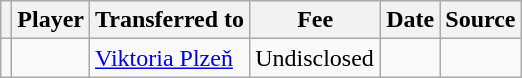<table class="wikitable plainrowheaders sortable">
<tr>
<th></th>
<th scope="col">Player</th>
<th>Transferred to</th>
<th style="width: 80px;">Fee</th>
<th scope="col">Date</th>
<th scope="col">Source</th>
</tr>
<tr>
<td align="center"></td>
<td> </td>
<td> <a href='#'>Viktoria Plzeň</a></td>
<td>Undisclosed</td>
<td></td>
<td></td>
</tr>
</table>
